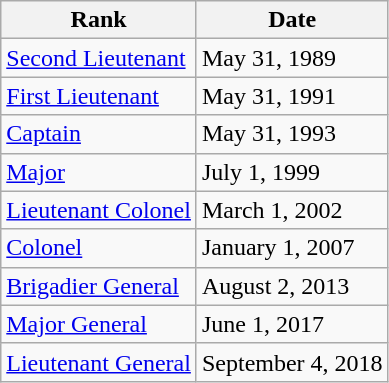<table class="wikitable">
<tr>
<th>Rank</th>
<th>Date</th>
</tr>
<tr>
<td> <a href='#'>Second Lieutenant</a></td>
<td>May 31, 1989</td>
</tr>
<tr>
<td> <a href='#'>First Lieutenant</a></td>
<td>May 31, 1991</td>
</tr>
<tr>
<td> <a href='#'>Captain</a></td>
<td>May 31, 1993</td>
</tr>
<tr>
<td> <a href='#'>Major</a></td>
<td>July 1, 1999</td>
</tr>
<tr>
<td> <a href='#'>Lieutenant Colonel</a></td>
<td>March 1, 2002</td>
</tr>
<tr>
<td> <a href='#'>Colonel</a></td>
<td>January 1, 2007</td>
</tr>
<tr>
<td> <a href='#'>Brigadier General</a></td>
<td>August 2, 2013</td>
</tr>
<tr>
<td> <a href='#'>Major General</a></td>
<td>June 1, 2017</td>
</tr>
<tr>
<td> <a href='#'>Lieutenant General</a></td>
<td>September 4, 2018</td>
</tr>
</table>
